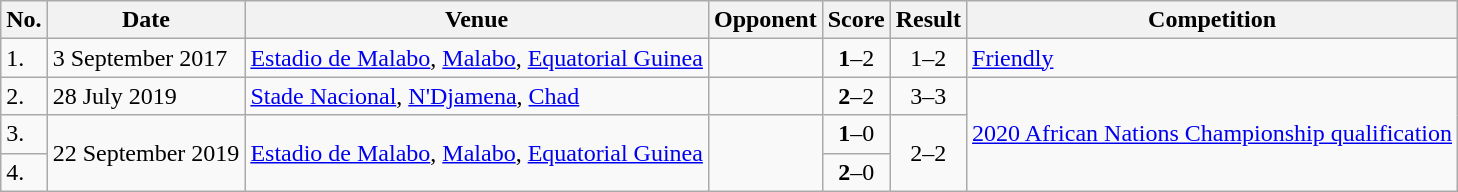<table class="wikitable" style="font-size:100%;">
<tr>
<th>No.</th>
<th>Date</th>
<th>Venue</th>
<th>Opponent</th>
<th>Score</th>
<th>Result</th>
<th>Competition</th>
</tr>
<tr>
<td>1.</td>
<td>3 September 2017</td>
<td><a href='#'>Estadio de Malabo</a>, <a href='#'>Malabo</a>, <a href='#'>Equatorial Guinea</a></td>
<td></td>
<td align=center><strong>1</strong>–2</td>
<td align=center>1–2</td>
<td><a href='#'>Friendly</a></td>
</tr>
<tr>
<td>2.</td>
<td>28 July 2019</td>
<td><a href='#'>Stade Nacional</a>, <a href='#'>N'Djamena</a>, <a href='#'>Chad</a></td>
<td></td>
<td align=center><strong>2</strong>–2</td>
<td align=center>3–3</td>
<td rowspan=3><a href='#'>2020 African Nations Championship qualification</a></td>
</tr>
<tr>
<td>3.</td>
<td rowspan=2>22 September 2019</td>
<td rowspan=2><a href='#'>Estadio de Malabo</a>, <a href='#'>Malabo</a>, <a href='#'>Equatorial Guinea</a></td>
<td rowspan=2></td>
<td align=center><strong>1</strong>–0</td>
<td align=center rowspan=2>2–2</td>
</tr>
<tr>
<td>4.</td>
<td align=center><strong>2</strong>–0</td>
</tr>
</table>
